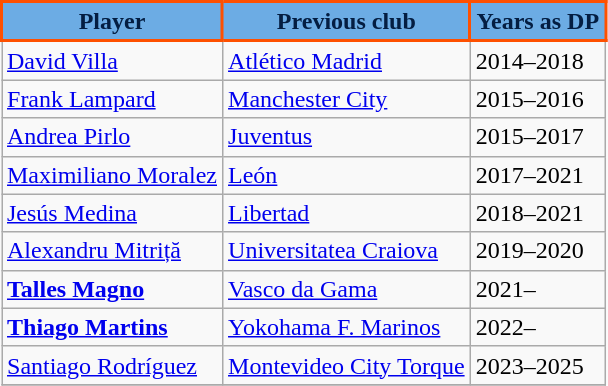<table class="wikitable" style="text-align:center">
<tr>
<th style="background:#6CACE4; color:#041E42; border:2px solid #FE5000;">Player</th>
<th style="background:#6CACE4; color:#041E42; border:2px solid #FE5000;">Previous club</th>
<th style="background:#6CACE4; color:#041E42; border:2px solid #FE5000;">Years as DP</th>
</tr>
<tr>
<td align=left> <a href='#'>David Villa</a></td>
<td align=left> <a href='#'>Atlético Madrid</a></td>
<td align=left>2014–2018</td>
</tr>
<tr>
<td align=left> <a href='#'>Frank Lampard</a></td>
<td align=left> <a href='#'>Manchester City</a></td>
<td align=left>2015–2016</td>
</tr>
<tr>
<td align=left> <a href='#'>Andrea Pirlo</a></td>
<td align=left> <a href='#'>Juventus</a></td>
<td align=left>2015–2017</td>
</tr>
<tr>
<td align=left> <a href='#'>Maximiliano Moralez</a></td>
<td align=left> <a href='#'>León</a></td>
<td align=left>2017–2021</td>
</tr>
<tr>
<td align=left> <a href='#'>Jesús Medina</a></td>
<td align=left> <a href='#'>Libertad</a></td>
<td align=left>2018–2021</td>
</tr>
<tr>
<td align=left> <a href='#'>Alexandru Mitriță</a></td>
<td align=left> <a href='#'>Universitatea Craiova</a></td>
<td align=left>2019–2020</td>
</tr>
<tr>
<td align=left> <strong><a href='#'>Talles Magno</a></strong></td>
<td align=left> <a href='#'>Vasco da Gama</a></td>
<td align=left>2021–</td>
</tr>
<tr>
<td align=left> <strong><a href='#'>Thiago Martins</a></strong></td>
<td align=left> <a href='#'>Yokohama F. Marinos</a></td>
<td align=left>2022–</td>
</tr>
<tr>
<td align=left> <a href='#'>Santiago Rodríguez</a></td>
<td align=left> <a href='#'>Montevideo City Torque</a></td>
<td align=left>2023–2025</td>
</tr>
<tr>
</tr>
</table>
